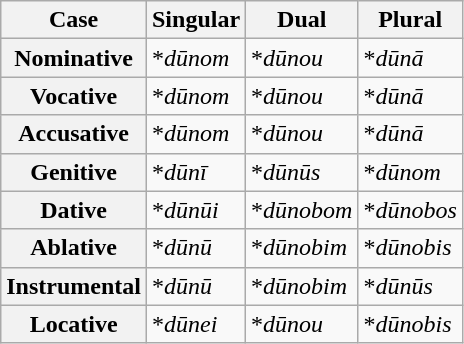<table class="wikitable">
<tr>
<th>Case</th>
<th>Singular</th>
<th>Dual</th>
<th>Plural</th>
</tr>
<tr>
<th>Nominative</th>
<td>*<em>dūnom</em></td>
<td>*<em>dūnou</em></td>
<td>*<em>dūnā</em></td>
</tr>
<tr>
<th>Vocative</th>
<td>*<em>dūnom</em></td>
<td>*<em>dūnou</em></td>
<td>*<em>dūnā</em></td>
</tr>
<tr>
<th>Accusative</th>
<td>*<em>dūnom</em></td>
<td>*<em>dūnou</em></td>
<td>*<em>dūnā</em></td>
</tr>
<tr>
<th>Genitive</th>
<td>*<em>dūnī</em></td>
<td>*<em>dūnūs</em></td>
<td>*<em>dūnom</em></td>
</tr>
<tr>
<th>Dative</th>
<td>*<em>dūnūi</em></td>
<td>*<em>dūnobom</em></td>
<td>*<em>dūnobos</em></td>
</tr>
<tr>
<th>Ablative</th>
<td>*<em>dūnū</em></td>
<td>*<em>dūnobim</em></td>
<td>*<em>dūnobis</em></td>
</tr>
<tr>
<th>Instrumental</th>
<td>*<em>dūnū</em></td>
<td>*<em>dūnobim</em></td>
<td>*<em>dūnūs</em></td>
</tr>
<tr>
<th>Locative</th>
<td>*<em>dūnei</em></td>
<td>*<em>dūnou</em></td>
<td>*<em>dūnobis</em></td>
</tr>
</table>
